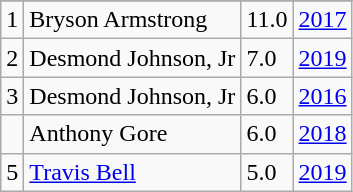<table class="wikitable">
<tr>
</tr>
<tr>
<td>1</td>
<td>Bryson Armstrong</td>
<td>11.0</td>
<td><a href='#'>2017</a></td>
</tr>
<tr>
<td>2</td>
<td>Desmond Johnson, Jr</td>
<td>7.0</td>
<td><a href='#'>2019</a></td>
</tr>
<tr>
<td>3</td>
<td>Desmond Johnson, Jr</td>
<td>6.0</td>
<td><a href='#'>2016</a></td>
</tr>
<tr>
<td></td>
<td>Anthony Gore</td>
<td>6.0</td>
<td><a href='#'>2018</a></td>
</tr>
<tr>
<td>5</td>
<td><a href='#'>Travis Bell</a></td>
<td>5.0</td>
<td><a href='#'>2019</a></td>
</tr>
</table>
